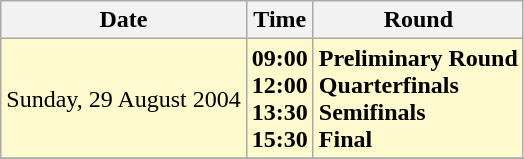<table class="wikitable">
<tr>
<th>Date</th>
<th>Time</th>
<th>Round</th>
</tr>
<tr>
<td style=background:lemonchiffon>Sunday, 29 August 2004</td>
<td style=background:lemonchiffon><strong>09:00<br>12:00<br>13:30<br>15:30</strong></td>
<td style=background:lemonchiffon><strong>Preliminary Round<br>Quarterfinals<br>Semifinals<br>Final</strong></td>
</tr>
<tr>
</tr>
</table>
